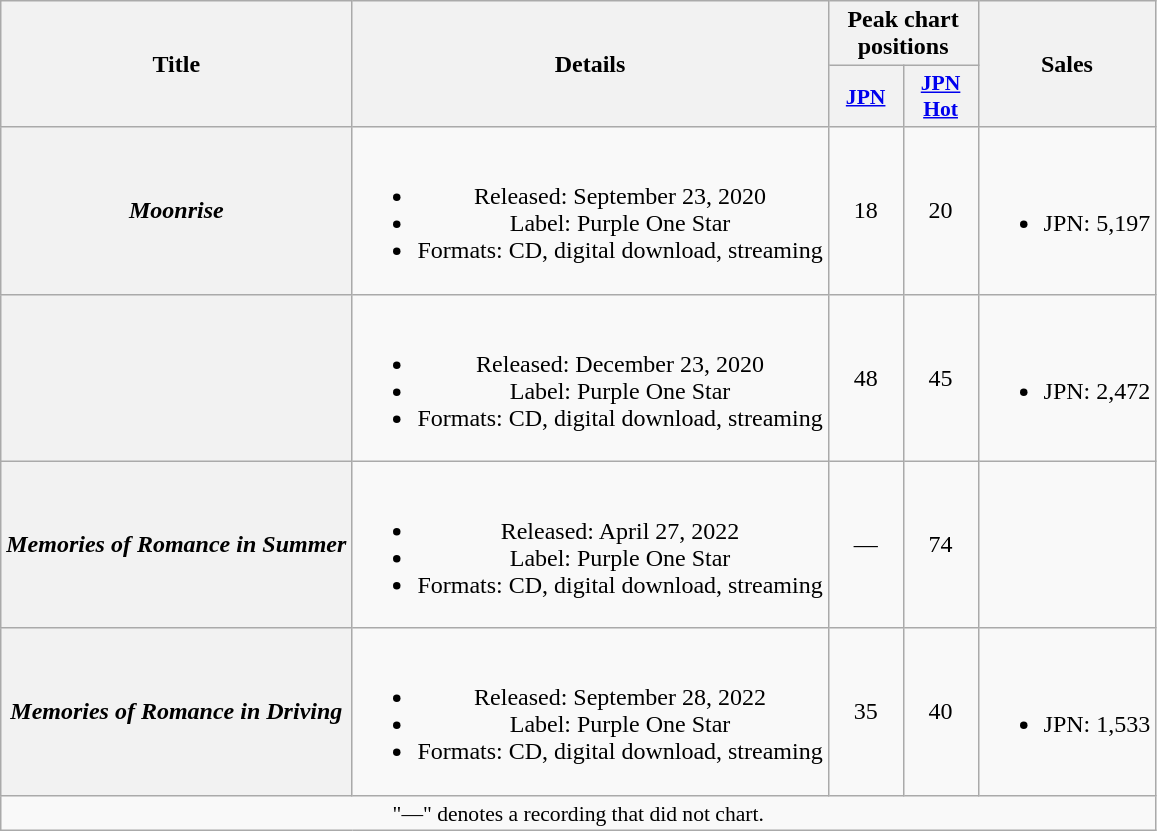<table class="wikitable plainrowheaders" style="text-align:center;">
<tr>
<th scope="col" rowspan="2">Title</th>
<th scope="col" rowspan="2">Details</th>
<th scope="col" colspan="2">Peak chart positions</th>
<th scope="col" rowspan="2">Sales</th>
</tr>
<tr>
<th scope="col" style="width:3em;font-size:90%;"><a href='#'>JPN</a><br></th>
<th scope="col" style="width:3em;font-size:90%;"><a href='#'>JPN<br>Hot</a><br></th>
</tr>
<tr>
<th scope="row"><em>Moonrise</em></th>
<td><br><ul><li>Released: September 23, 2020</li><li>Label: Purple One Star</li><li>Formats: CD, digital download, streaming</li></ul></td>
<td>18</td>
<td>20</td>
<td><br><ul><li>JPN: 5,197</li></ul></td>
</tr>
<tr>
<th scope="row"></th>
<td><br><ul><li>Released: December 23, 2020</li><li>Label: Purple One Star</li><li>Formats: CD, digital download, streaming</li></ul></td>
<td>48</td>
<td>45</td>
<td><br><ul><li>JPN: 2,472</li></ul></td>
</tr>
<tr>
<th scope="row"><em>Memories of Romance in Summer</em></th>
<td><br><ul><li>Released: April 27, 2022</li><li>Label: Purple One Star</li><li>Formats: CD, digital download, streaming</li></ul></td>
<td>—</td>
<td>74</td>
<td></td>
</tr>
<tr>
<th scope="row"><em>Memories of Romance in Driving</em></th>
<td><br><ul><li>Released: September 28, 2022</li><li>Label: Purple One Star</li><li>Formats: CD, digital download, streaming</li></ul></td>
<td>35</td>
<td>40</td>
<td><br><ul><li>JPN: 1,533</li></ul></td>
</tr>
<tr>
<td colspan="5" style="font-size:90%">"—" denotes a recording that did not chart.</td>
</tr>
</table>
